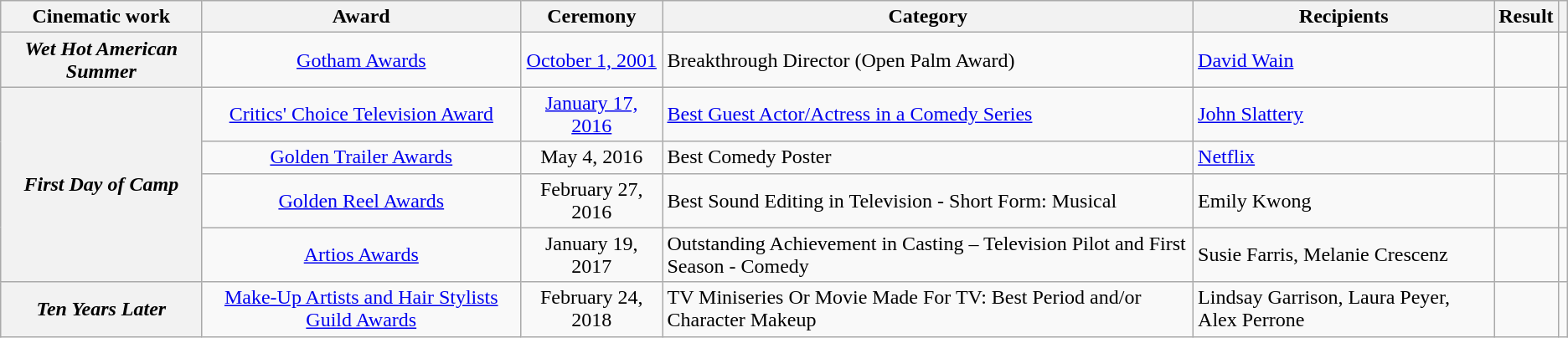<table class="wikitable sortable">
<tr>
<th scope="col">Cinematic work</th>
<th scope="col">Award</th>
<th scope="col">Ceremony</th>
<th scope="col">Category</th>
<th scope="col">Recipients</th>
<th scope="col">Result</th>
<th scope="col" class="unsortable"></th>
</tr>
<tr>
<th scope="row"><em>Wet Hot American Summer</em></th>
<td style="text-align: center;"><a href='#'>Gotham Awards</a></td>
<td style="text-align: center;"><a href='#'>October 1, 2001</a></td>
<td>Breakthrough Director (Open Palm Award)</td>
<td><a href='#'>David Wain</a></td>
<td></td>
<td style="text-align: center;"></td>
</tr>
<tr>
<th scope="row" rowspan="4"><em>First Day of Camp</em></th>
<td style="text-align: center;"><a href='#'>Critics' Choice Television Award</a></td>
<td style="text-align: center;"><a href='#'>January 17, 2016</a></td>
<td><a href='#'>Best Guest Actor/Actress in a Comedy Series</a></td>
<td><a href='#'>John Slattery</a></td>
<td></td>
<td style="text-align: center;"></td>
</tr>
<tr>
<td style="text-align: center;"><a href='#'>Golden Trailer Awards</a></td>
<td style="text-align: center;">May 4, 2016</td>
<td>Best Comedy Poster</td>
<td><a href='#'>Netflix</a></td>
<td></td>
<td style="text-align: center;"></td>
</tr>
<tr>
<td style="text-align: center;"><a href='#'>Golden Reel Awards</a></td>
<td style="text-align: center;">February 27, 2016</td>
<td>Best Sound Editing in Television - Short Form: Musical</td>
<td>Emily Kwong</td>
<td></td>
<td style="text-align: center;"></td>
</tr>
<tr>
<td style="text-align: center;"><a href='#'>Artios Awards</a></td>
<td style="text-align: center;">January 19, 2017</td>
<td>Outstanding Achievement in Casting – Television Pilot and First Season - Comedy</td>
<td>Susie Farris, Melanie Crescenz</td>
<td></td>
<td style="text-align: center;"></td>
</tr>
<tr>
<th scope="row"><em>Ten Years Later</em></th>
<td style="text-align: center;"><a href='#'>Make-Up Artists and Hair Stylists Guild Awards</a></td>
<td style="text-align: center;">February 24, 2018</td>
<td>TV Miniseries Or Movie Made For TV: Best Period and/or Character Makeup</td>
<td>Lindsay Garrison, Laura Peyer, Alex Perrone</td>
<td></td>
<td style="text-align:center;"></td>
</tr>
</table>
